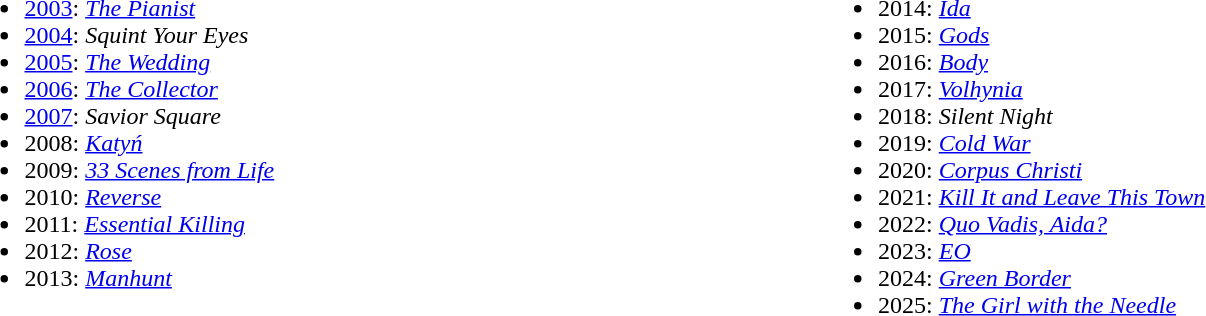<table width="98%">
<tr>
<td valign="top" width="46%"><br><ul><li><a href='#'>2003</a>: <em><a href='#'>The Pianist</a></em></li><li><a href='#'>2004</a>: <em>Squint Your Eyes</em></li><li><a href='#'>2005</a>: <em><a href='#'>The Wedding</a></em></li><li><a href='#'>2006</a>: <em><a href='#'>The Collector</a></em></li><li><a href='#'>2007</a>: <em>Savior Square</em></li><li>2008: <em><a href='#'>Katyń</a></em></li><li>2009: <em><a href='#'>33 Scenes from Life</a></em></li><li>2010: <em><a href='#'>Reverse</a></em></li><li>2011: <em><a href='#'>Essential Killing</a></em></li><li>2012: <em><a href='#'>Rose</a></em></li><li>2013: <em><a href='#'>Manhunt</a></em></li></ul></td>
<td valign="top"><br><ul><li>2014: <em><a href='#'>Ida</a></em></li><li>2015: <em><a href='#'>Gods</a></em></li><li>2016: <em><a href='#'>Body</a></em></li><li>2017: <em><a href='#'>Volhynia</a></em></li><li>2018: <em>Silent Night</em></li><li>2019: <em><a href='#'>Cold War</a></em></li><li>2020: <em><a href='#'>Corpus Christi</a></em></li><li>2021: <em><a href='#'>Kill It and Leave This Town</a></em></li><li>2022: <em><a href='#'>Quo Vadis, Aida?</a></em></li><li>2023: <em><a href='#'>EO</a></em></li><li>2024: <em><a href='#'>Green Border</a></em></li><li>2025: <em><a href='#'>The Girl with the Needle</a></em></li></ul></td>
</tr>
</table>
